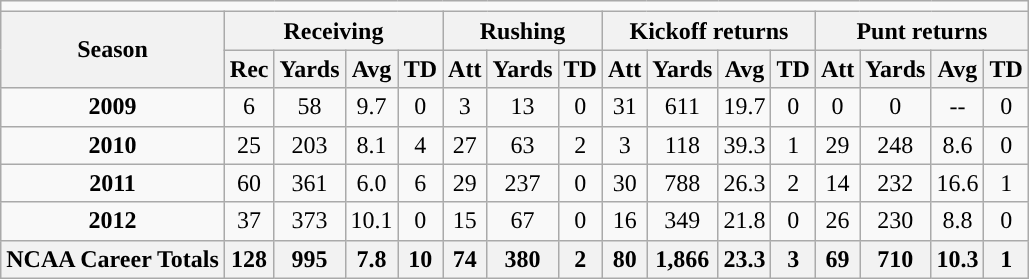<table class=wikitable style="text-align:center;">
<tr>
<td ! colspan="16"></td>
</tr>
<tr>
<th rowspan=2>Season</th>
<th colspan=4>Receiving</th>
<th colspan=3>Rushing</th>
<th colspan=4>Kickoff returns</th>
<th colspan=4>Punt returns</th>
</tr>
<tr>
<th>Rec</th>
<th>Yards</th>
<th>Avg</th>
<th>TD</th>
<th>Att</th>
<th>Yards</th>
<th>TD</th>
<th>Att</th>
<th>Yards</th>
<th>Avg</th>
<th>TD</th>
<th>Att</th>
<th>Yards</th>
<th>Avg</th>
<th>TD</th>
</tr>
<tr>
<td><strong>2009</strong></td>
<td>6</td>
<td>58</td>
<td>9.7</td>
<td>0</td>
<td>3</td>
<td>13</td>
<td>0</td>
<td>31</td>
<td>611</td>
<td>19.7</td>
<td>0</td>
<td>0</td>
<td>0</td>
<td>--</td>
<td>0</td>
</tr>
<tr>
<td><strong>2010</strong></td>
<td>25</td>
<td>203</td>
<td>8.1</td>
<td>4</td>
<td>27</td>
<td>63</td>
<td>2</td>
<td>3</td>
<td>118</td>
<td>39.3</td>
<td>1</td>
<td>29</td>
<td>248</td>
<td>8.6</td>
<td>0</td>
</tr>
<tr>
<td><strong>2011</strong></td>
<td>60</td>
<td>361</td>
<td>6.0</td>
<td>6</td>
<td>29</td>
<td>237</td>
<td>0</td>
<td>30</td>
<td>788</td>
<td>26.3</td>
<td>2</td>
<td>14</td>
<td>232</td>
<td>16.6</td>
<td>1</td>
</tr>
<tr>
<td><strong>2012</strong></td>
<td>37</td>
<td>373</td>
<td>10.1</td>
<td>0</td>
<td>15</td>
<td>67</td>
<td>0</td>
<td>16</td>
<td>349</td>
<td>21.8</td>
<td>0</td>
<td>26</td>
<td>230</td>
<td>8.8</td>
<td>0</td>
</tr>
<tr>
<th>NCAA Career Totals</th>
<th>128</th>
<th>995</th>
<th>7.8</th>
<th>10</th>
<th>74</th>
<th>380</th>
<th>2</th>
<th>80</th>
<th>1,866</th>
<th>23.3</th>
<th>3</th>
<th>69</th>
<th>710</th>
<th>10.3</th>
<th>1</th>
</tr>
</table>
